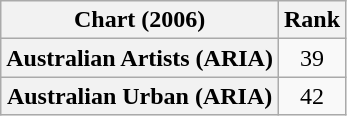<table class="wikitable plainrowheaders" style="text-align:center">
<tr>
<th scope="col">Chart (2006)</th>
<th scope="col">Rank</th>
</tr>
<tr>
<th scope="row">Australian Artists (ARIA)</th>
<td>39</td>
</tr>
<tr>
<th scope="row">Australian Urban (ARIA)</th>
<td>42</td>
</tr>
</table>
